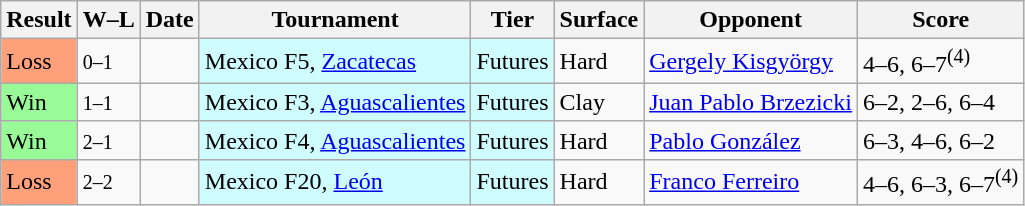<table class="sortable wikitable">
<tr>
<th>Result</th>
<th class="unsortable">W–L</th>
<th>Date</th>
<th>Tournament</th>
<th>Tier</th>
<th>Surface</th>
<th>Opponent</th>
<th class="unsortable">Score</th>
</tr>
<tr>
<td style="background:#ffa07a;">Loss</td>
<td><small>0–1</small></td>
<td></td>
<td style="background:#cffcff;">Mexico F5, <a href='#'>Zacatecas</a></td>
<td style="background:#cffcff;">Futures</td>
<td>Hard</td>
<td> <a href='#'>Gergely Kisgyörgy</a></td>
<td>4–6, 6–7<sup>(4)</sup></td>
</tr>
<tr>
<td bgcolor=98FB98>Win</td>
<td><small>1–1</small></td>
<td></td>
<td style="background:#cffcff;">Mexico F3, <a href='#'>Aguascalientes</a></td>
<td style="background:#cffcff;">Futures</td>
<td>Clay</td>
<td> <a href='#'>Juan Pablo Brzezicki</a></td>
<td>6–2, 2–6, 6–4</td>
</tr>
<tr>
<td bgcolor=98fb98>Win</td>
<td><small>2–1</small></td>
<td></td>
<td style="background:#cffcff;">Mexico F4, <a href='#'>Aguascalientes</a></td>
<td bgcolor=cffcff>Futures</td>
<td>Hard</td>
<td> <a href='#'>Pablo González</a></td>
<td>6–3, 4–6, 6–2</td>
</tr>
<tr>
<td style="background:#ffa07a;">Loss</td>
<td><small>2–2</small></td>
<td></td>
<td style="background:#cffcff;">Mexico F20, <a href='#'>León</a></td>
<td style="background:#cffcff;">Futures</td>
<td>Hard</td>
<td> <a href='#'>Franco Ferreiro</a></td>
<td>4–6, 6–3, 6–7<sup>(4)</sup></td>
</tr>
</table>
